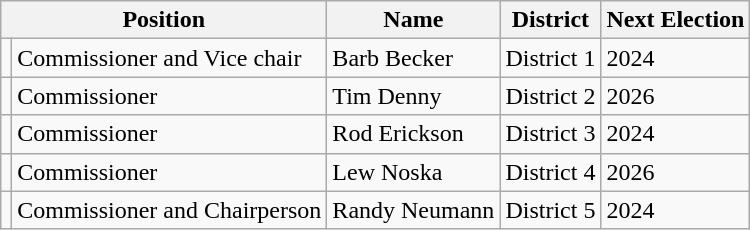<table class="wikitable">
<tr>
<th colspan="2">Position</th>
<th>Name</th>
<th>District</th>
<th>Next Election</th>
</tr>
<tr>
<td></td>
<td>Commissioner and Vice chair</td>
<td>Barb Becker</td>
<td>District 1</td>
<td>2024</td>
</tr>
<tr>
<td></td>
<td>Commissioner</td>
<td>Tim Denny</td>
<td>District 2</td>
<td>2026</td>
</tr>
<tr>
<td></td>
<td>Commissioner</td>
<td>Rod Erickson</td>
<td>District 3</td>
<td>2024</td>
</tr>
<tr>
<td></td>
<td>Commissioner</td>
<td>Lew Noska</td>
<td>District 4</td>
<td>2026</td>
</tr>
<tr>
<td></td>
<td>Commissioner and Chairperson</td>
<td>Randy Neumann</td>
<td>District 5</td>
<td>2024</td>
</tr>
</table>
